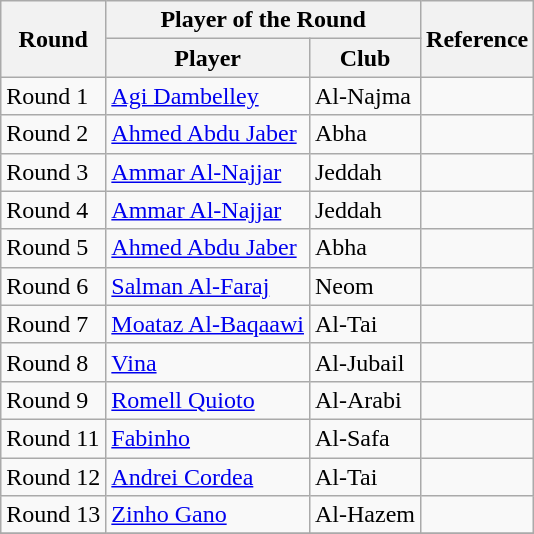<table class="wikitable mw-collapsible mw-collapsed">
<tr>
<th rowspan="2">Round</th>
<th colspan="2">Player of the Round</th>
<th rowspan="2">Reference</th>
</tr>
<tr>
<th>Player</th>
<th>Club</th>
</tr>
<tr>
<td>Round 1</td>
<td> <a href='#'>Agi Dambelley</a></td>
<td>Al-Najma</td>
<td align=center></td>
</tr>
<tr>
<td>Round 2</td>
<td> <a href='#'>Ahmed Abdu Jaber</a></td>
<td>Abha</td>
<td align=center></td>
</tr>
<tr>
<td>Round 3</td>
<td> <a href='#'>Ammar Al-Najjar</a></td>
<td>Jeddah</td>
<td align=center></td>
</tr>
<tr>
<td>Round 4</td>
<td> <a href='#'>Ammar Al-Najjar</a></td>
<td>Jeddah</td>
<td align=center></td>
</tr>
<tr>
<td>Round 5</td>
<td> <a href='#'>Ahmed Abdu Jaber</a></td>
<td>Abha</td>
<td align=center></td>
</tr>
<tr>
<td>Round 6</td>
<td> <a href='#'>Salman Al-Faraj</a></td>
<td>Neom</td>
<td align=center></td>
</tr>
<tr>
<td>Round 7</td>
<td> <a href='#'>Moataz Al-Baqaawi</a></td>
<td>Al-Tai</td>
<td align=center></td>
</tr>
<tr>
<td>Round 8</td>
<td> <a href='#'>Vina</a></td>
<td>Al-Jubail</td>
<td align=center></td>
</tr>
<tr>
<td>Round 9</td>
<td> <a href='#'>Romell Quioto</a></td>
<td>Al-Arabi</td>
<td align=center></td>
</tr>
<tr>
<td>Round 11</td>
<td> <a href='#'>Fabinho</a></td>
<td>Al-Safa</td>
<td align=center></td>
</tr>
<tr>
<td>Round 12</td>
<td> <a href='#'>Andrei Cordea</a></td>
<td>Al-Tai</td>
<td align=center></td>
</tr>
<tr>
<td>Round 13</td>
<td> <a href='#'>Zinho Gano</a></td>
<td>Al-Hazem</td>
<td align=center></td>
</tr>
<tr>
</tr>
</table>
